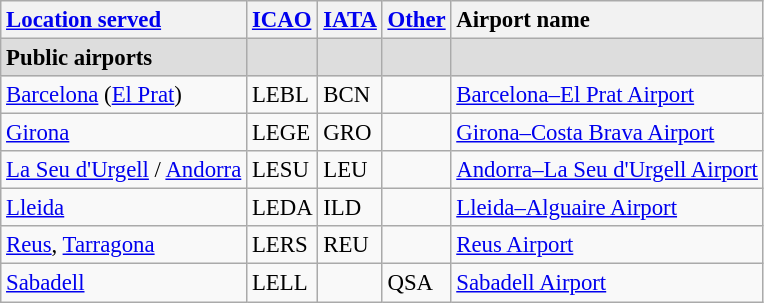<table class="wikitable sortable" style="font-size:95%;">
<tr valign=baseline>
<th style="text-align:left; white-space:nowrap;"><a href='#'>Location served</a></th>
<th style="text-align:left;"><a href='#'>ICAO</a></th>
<th style="text-align:left;"><a href='#'>IATA</a></th>
<th style="text-align:left;"><a href='#'>Other</a></th>
<th style="text-align:left; white-space:nowrap;">Airport name</th>
</tr>
<tr class="sortbottom" style="font-weight:bold; background:#ddd;">
<td>Public airports</td>
<td></td>
<td></td>
<td></td>
<td></td>
</tr>
<tr valign=top>
<td><a href='#'>Barcelona</a> (<a href='#'>El Prat</a>)</td>
<td>LEBL</td>
<td>BCN</td>
<td></td>
<td><a href='#'>Barcelona–El Prat Airport</a> </td>
</tr>
<tr valign=top>
<td><a href='#'>Girona</a></td>
<td>LEGE</td>
<td>GRO</td>
<td></td>
<td><a href='#'>Girona–Costa Brava Airport</a> </td>
</tr>
<tr valign=top>
<td><a href='#'>La Seu d'Urgell</a> / <a href='#'>Andorra</a></td>
<td>LESU</td>
<td>LEU</td>
<td></td>
<td><a href='#'>Andorra–La Seu d'Urgell Airport</a></td>
</tr>
<tr valign=top>
<td><a href='#'>Lleida</a></td>
<td>LEDA</td>
<td>ILD</td>
<td></td>
<td><a href='#'>Lleida–Alguaire Airport</a> </td>
</tr>
<tr valign=top>
<td><a href='#'>Reus</a>, <a href='#'>Tarragona</a></td>
<td>LERS</td>
<td>REU</td>
<td></td>
<td><a href='#'>Reus Airport</a> </td>
</tr>
<tr valign=top>
<td><a href='#'>Sabadell</a></td>
<td>LELL</td>
<td></td>
<td>QSA</td>
<td><a href='#'>Sabadell Airport</a> </td>
</tr>
</table>
